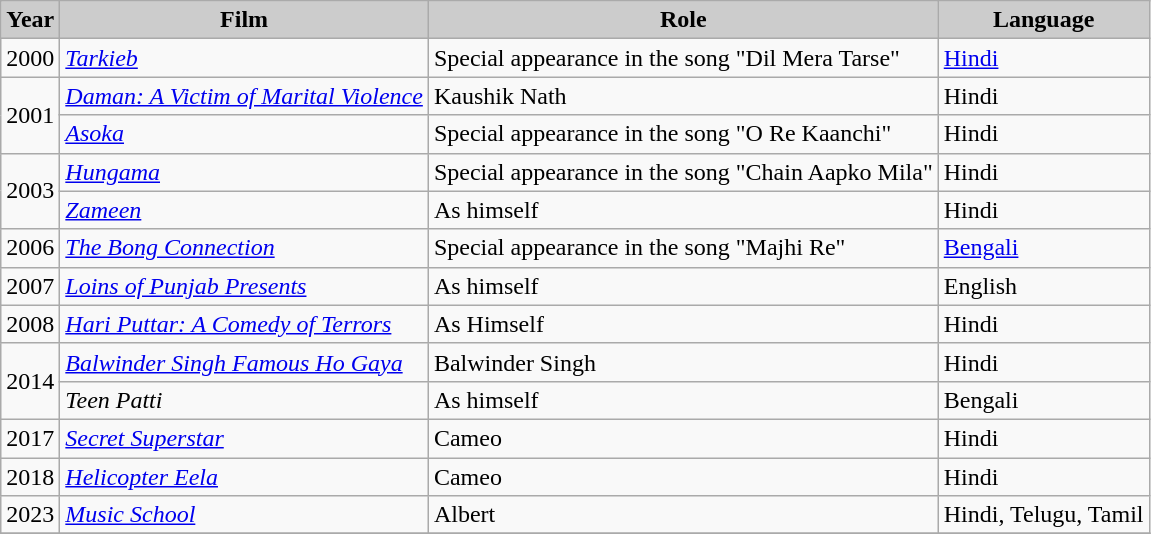<table class="wikitable" style="font-size:100%;">
<tr>
<th style="background:#CCCCCC;">Year</th>
<th style="background:#CCCCCC;">Film</th>
<th style="background:#CCCCCC;">Role</th>
<th style="background:#CCCCCC;">Language</th>
</tr>
<tr>
<td>2000</td>
<td><em><a href='#'>Tarkieb</a></em></td>
<td>Special appearance in the song "Dil Mera Tarse"</td>
<td><a href='#'>Hindi</a></td>
</tr>
<tr>
<td rowspan="2">2001</td>
<td><em><a href='#'>Daman: A Victim of Marital Violence</a></em></td>
<td>Kaushik Nath</td>
<td>Hindi</td>
</tr>
<tr>
<td><em><a href='#'>Asoka</a></em></td>
<td>Special appearance in the song "O Re Kaanchi"</td>
<td>Hindi</td>
</tr>
<tr>
<td rowspan="2">2003</td>
<td><em><a href='#'>Hungama</a></em></td>
<td>Special appearance in the song "Chain Aapko Mila"</td>
<td>Hindi</td>
</tr>
<tr>
<td><em><a href='#'>Zameen</a></em></td>
<td>As himself</td>
<td>Hindi</td>
</tr>
<tr>
<td>2006</td>
<td><em><a href='#'>The Bong Connection</a></em></td>
<td>Special appearance in the song "Majhi Re"</td>
<td><a href='#'>Bengali</a></td>
</tr>
<tr>
<td>2007</td>
<td><em><a href='#'>Loins of Punjab Presents</a></em></td>
<td>As himself</td>
<td>English</td>
</tr>
<tr>
<td>2008</td>
<td><em><a href='#'>Hari Puttar: A Comedy of Terrors</a></em></td>
<td>As Himself</td>
<td>Hindi</td>
</tr>
<tr>
<td rowspan="2">2014</td>
<td><em><a href='#'>Balwinder Singh Famous Ho Gaya</a></em></td>
<td>Balwinder Singh</td>
<td>Hindi</td>
</tr>
<tr>
<td><em>Teen Patti</em></td>
<td>As himself</td>
<td>Bengali</td>
</tr>
<tr>
<td>2017</td>
<td><em><a href='#'>Secret Superstar</a></em></td>
<td>Cameo</td>
<td>Hindi</td>
</tr>
<tr>
<td>2018</td>
<td><em><a href='#'>Helicopter Eela</a></em></td>
<td>Cameo</td>
<td>Hindi</td>
</tr>
<tr>
<td>2023</td>
<td><em><a href='#'>Music School</a></td>
<td>Albert</td>
<td>Hindi, Telugu, Tamil</td>
</tr>
<tr>
</tr>
</table>
